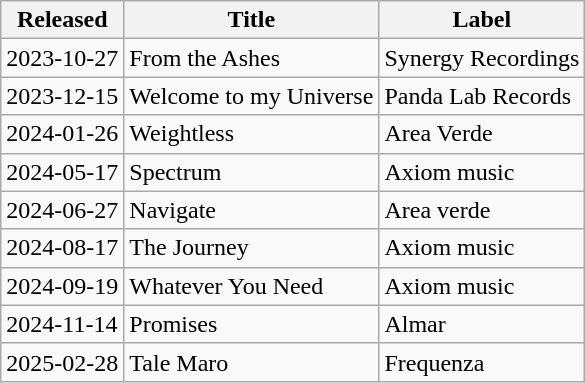<table class="wikitable">
<tr>
<th>Released</th>
<th>Title</th>
<th>Label</th>
</tr>
<tr>
<td>2023-10-27</td>
<td>From the Ashes</td>
<td>Synergy Recordings</td>
</tr>
<tr>
<td>2023-12-15</td>
<td>Welcome to my Universe </td>
<td>Panda Lab Records</td>
</tr>
<tr>
<td>2024-01-26</td>
<td>Weightless</td>
<td>Area Verde</td>
</tr>
<tr>
<td>2024-05-17</td>
<td>Spectrum</td>
<td>Axiom music</td>
</tr>
<tr>
<td>2024-06-27</td>
<td>Navigate </td>
<td>Area verde</td>
</tr>
<tr>
<td>2024-08-17</td>
<td>The Journey </td>
<td>Axiom music</td>
</tr>
<tr>
<td>2024-09-19</td>
<td>Whatever You Need</td>
<td>Axiom music</td>
</tr>
<tr>
<td>2024-11-14</td>
<td>Promises</td>
<td>Almar</td>
</tr>
<tr>
<td>2025-02-28</td>
<td>Tale Maro</td>
<td>Frequenza</td>
</tr>
</table>
